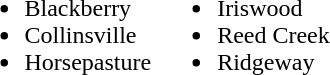<table border="0">
<tr>
<td valign="top"><br><ul><li>Blackberry</li><li>Collinsville</li><li>Horsepasture</li></ul></td>
<td valign="top"><br><ul><li>Iriswood</li><li>Reed Creek</li><li>Ridgeway</li></ul></td>
</tr>
</table>
